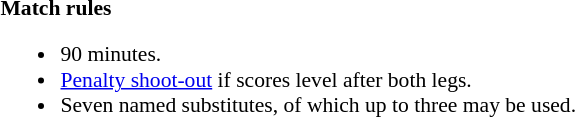<table width=100% style="font-size:90%">
<tr>
<td><br><strong>Match rules</strong><ul><li>90 minutes.</li><li><a href='#'>Penalty shoot-out</a> if scores level after both legs.</li><li>Seven named substitutes, of which up to three may be used.</li></ul></td>
</tr>
</table>
